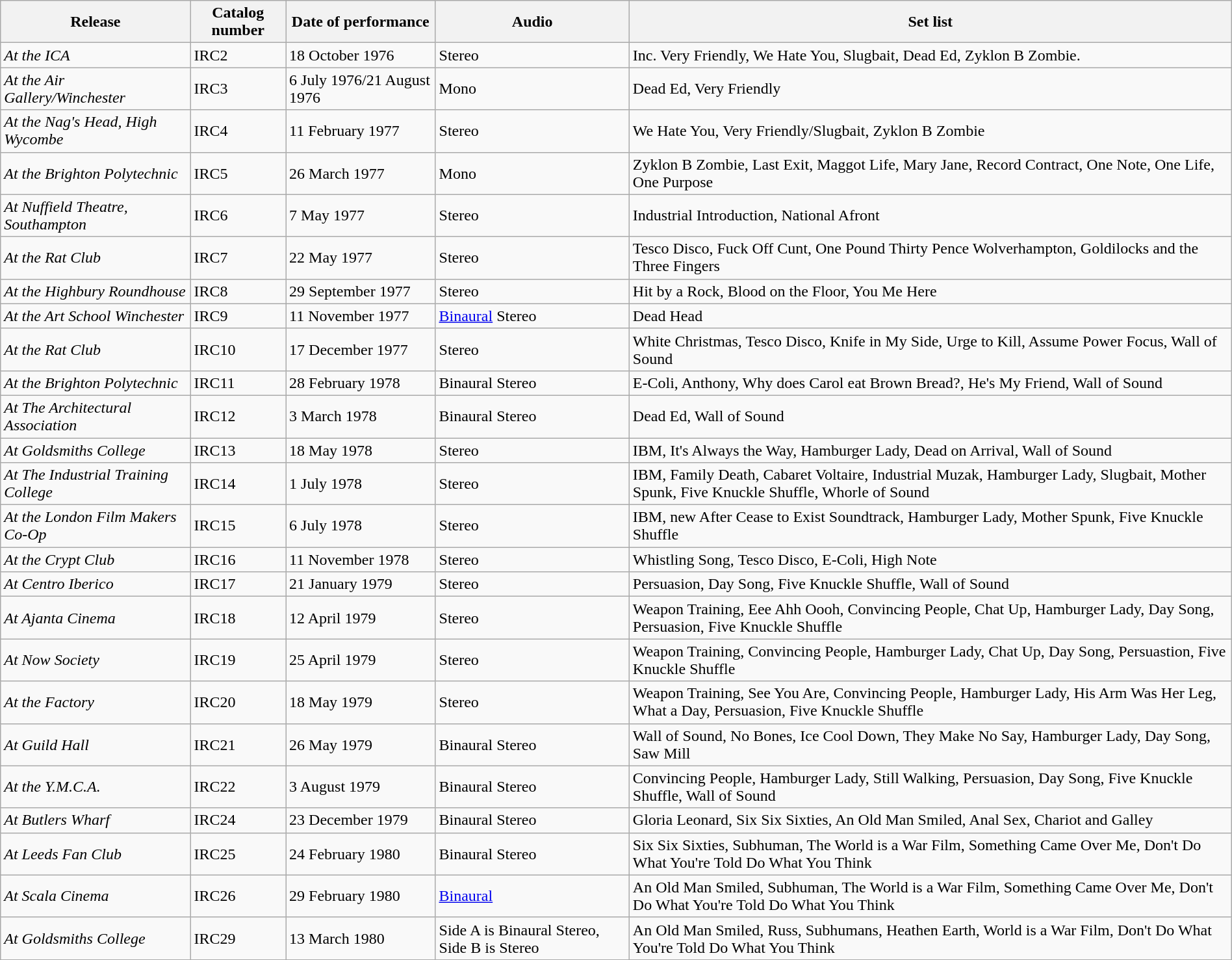<table class="wikitable" style="width:100%;">
<tr>
<th>Release</th>
<th>Catalog number</th>
<th>Date of performance</th>
<th>Audio</th>
<th>Set list</th>
</tr>
<tr>
<td align="left"><em>At the ICA</em></td>
<td>IRC2</td>
<td>18 October 1976</td>
<td>Stereo</td>
<td>Inc. Very Friendly, We Hate You, Slugbait, Dead Ed, Zyklon B Zombie.</td>
</tr>
<tr>
<td align="left"><em>At the Air Gallery/Winchester</em></td>
<td>IRC3</td>
<td>6 July 1976/21 August 1976</td>
<td>Mono</td>
<td>Dead Ed, Very Friendly</td>
</tr>
<tr>
<td align="left"><em>At the Nag's Head, High Wycombe</em></td>
<td>IRC4</td>
<td>11 February 1977</td>
<td>Stereo</td>
<td>We Hate You, Very Friendly/Slugbait, Zyklon B Zombie</td>
</tr>
<tr>
<td align="left"><em>At the Brighton Polytechnic</em></td>
<td>IRC5</td>
<td>26 March 1977</td>
<td>Mono</td>
<td>Zyklon B Zombie, Last Exit, Maggot Life, Mary Jane, Record Contract, One Note, One Life, One Purpose</td>
</tr>
<tr>
<td align="left"><em>At Nuffield Theatre, Southampton</em></td>
<td>IRC6</td>
<td>7 May 1977</td>
<td>Stereo</td>
<td>Industrial Introduction, National Afront</td>
</tr>
<tr>
<td align="left"><em>At the Rat Club</em></td>
<td>IRC7</td>
<td>22 May 1977</td>
<td>Stereo</td>
<td>Tesco Disco, Fuck Off Cunt, One Pound Thirty Pence Wolverhampton, Goldilocks and the Three Fingers</td>
</tr>
<tr>
<td align="left"><em>At the Highbury Roundhouse</em></td>
<td>IRC8</td>
<td>29 September 1977</td>
<td>Stereo</td>
<td>Hit by a Rock, Blood on the Floor, You Me Here</td>
</tr>
<tr>
<td align="left"><em>At the Art School Winchester</em></td>
<td>IRC9</td>
<td>11 November 1977</td>
<td><a href='#'>Binaural</a> Stereo</td>
<td>Dead Head</td>
</tr>
<tr>
<td align="left"><em>At the Rat Club</em></td>
<td>IRC10</td>
<td>17 December 1977</td>
<td>Stereo</td>
<td>White Christmas, Tesco Disco, Knife in My Side, Urge to Kill, Assume Power Focus, Wall of Sound</td>
</tr>
<tr>
<td align="left"><em>At the Brighton Polytechnic</em></td>
<td>IRC11</td>
<td>28 February 1978</td>
<td>Binaural Stereo</td>
<td>E-Coli, Anthony, Why does Carol eat Brown Bread?, He's My Friend, Wall of Sound</td>
</tr>
<tr>
<td align="left"><em>At The Architectural Association</em></td>
<td>IRC12</td>
<td>3 March 1978</td>
<td>Binaural Stereo</td>
<td>Dead Ed, Wall of Sound</td>
</tr>
<tr>
<td align="left"><em>At Goldsmiths College</em></td>
<td>IRC13</td>
<td>18 May 1978</td>
<td>Stereo</td>
<td>IBM, It's Always the Way, Hamburger Lady, Dead on Arrival, Wall of Sound</td>
</tr>
<tr>
<td align="left"><em>At The Industrial Training College</em></td>
<td>IRC14</td>
<td>1 July 1978</td>
<td>Stereo</td>
<td>IBM, Family Death, Cabaret Voltaire, Industrial Muzak, Hamburger Lady, Slugbait, Mother Spunk, Five Knuckle Shuffle, Whorle of Sound</td>
</tr>
<tr>
<td align="left"><em>At the London Film Makers Co-Op</em></td>
<td>IRC15</td>
<td>6 July 1978</td>
<td>Stereo</td>
<td>IBM, new After Cease to Exist Soundtrack, Hamburger Lady, Mother Spunk, Five Knuckle Shuffle</td>
</tr>
<tr>
<td align="left"><em>At the Crypt Club</em></td>
<td>IRC16</td>
<td>11 November 1978</td>
<td>Stereo</td>
<td>Whistling Song, Tesco Disco, E-Coli, High Note</td>
</tr>
<tr>
<td align="left"><em>At Centro Iberico</em></td>
<td>IRC17</td>
<td>21 January 1979</td>
<td>Stereo</td>
<td>Persuasion, Day Song, Five Knuckle Shuffle, Wall of Sound</td>
</tr>
<tr>
<td align="left"><em>At Ajanta Cinema</em></td>
<td>IRC18</td>
<td>12 April 1979</td>
<td>Stereo</td>
<td>Weapon Training, Eee Ahh Oooh, Convincing People, Chat Up, Hamburger Lady, Day Song, Persuasion, Five Knuckle Shuffle</td>
</tr>
<tr>
<td align="left"><em>At Now Society</em></td>
<td>IRC19</td>
<td>25 April 1979</td>
<td>Stereo</td>
<td>Weapon Training, Convincing People, Hamburger Lady, Chat Up, Day Song, Persuastion, Five Knuckle Shuffle</td>
</tr>
<tr>
<td align="left"><em>At the Factory</em></td>
<td>IRC20</td>
<td>18 May 1979</td>
<td>Stereo</td>
<td>Weapon Training, See You Are, Convincing People, Hamburger Lady, His Arm Was Her Leg, What a Day, Persuasion, Five Knuckle Shuffle</td>
</tr>
<tr>
<td align="left"><em>At Guild Hall</em></td>
<td>IRC21</td>
<td>26 May 1979</td>
<td>Binaural Stereo</td>
<td>Wall of Sound, No Bones, Ice Cool Down, They Make No Say, Hamburger Lady, Day Song, Saw Mill</td>
</tr>
<tr>
<td align="left"><em>At the Y.M.C.A.</em></td>
<td>IRC22</td>
<td>3 August 1979</td>
<td>Binaural Stereo</td>
<td>Convincing People, Hamburger Lady, Still Walking, Persuasion, Day Song, Five Knuckle Shuffle, Wall of Sound</td>
</tr>
<tr>
<td align="left"><em>At Butlers Wharf</em></td>
<td>IRC24</td>
<td>23 December 1979</td>
<td>Binaural Stereo</td>
<td>Gloria Leonard, Six Six Sixties, An Old Man Smiled, Anal Sex, Chariot and Galley</td>
</tr>
<tr>
<td align="left"><em>At Leeds Fan Club</em></td>
<td>IRC25</td>
<td>24 February 1980</td>
<td>Binaural Stereo</td>
<td>Six Six Sixties, Subhuman, The World is a War Film, Something Came Over Me, Don't Do What You're Told Do What You Think</td>
</tr>
<tr>
<td align="left"><em>At Scala Cinema</em></td>
<td>IRC26</td>
<td>29 February 1980</td>
<td><a href='#'>Binaural</a></td>
<td>An Old Man Smiled, Subhuman, The World is a War Film, Something Came Over Me, Don't Do What You're Told Do What You Think</td>
</tr>
<tr>
<td align="left"><em>At Goldsmiths College</em></td>
<td>IRC29</td>
<td>13 March 1980</td>
<td>Side A is Binaural Stereo, Side B is Stereo</td>
<td>An Old Man Smiled, Russ, Subhumans, Heathen Earth, World is a War Film, Don't Do What You're Told Do What You Think</td>
</tr>
</table>
